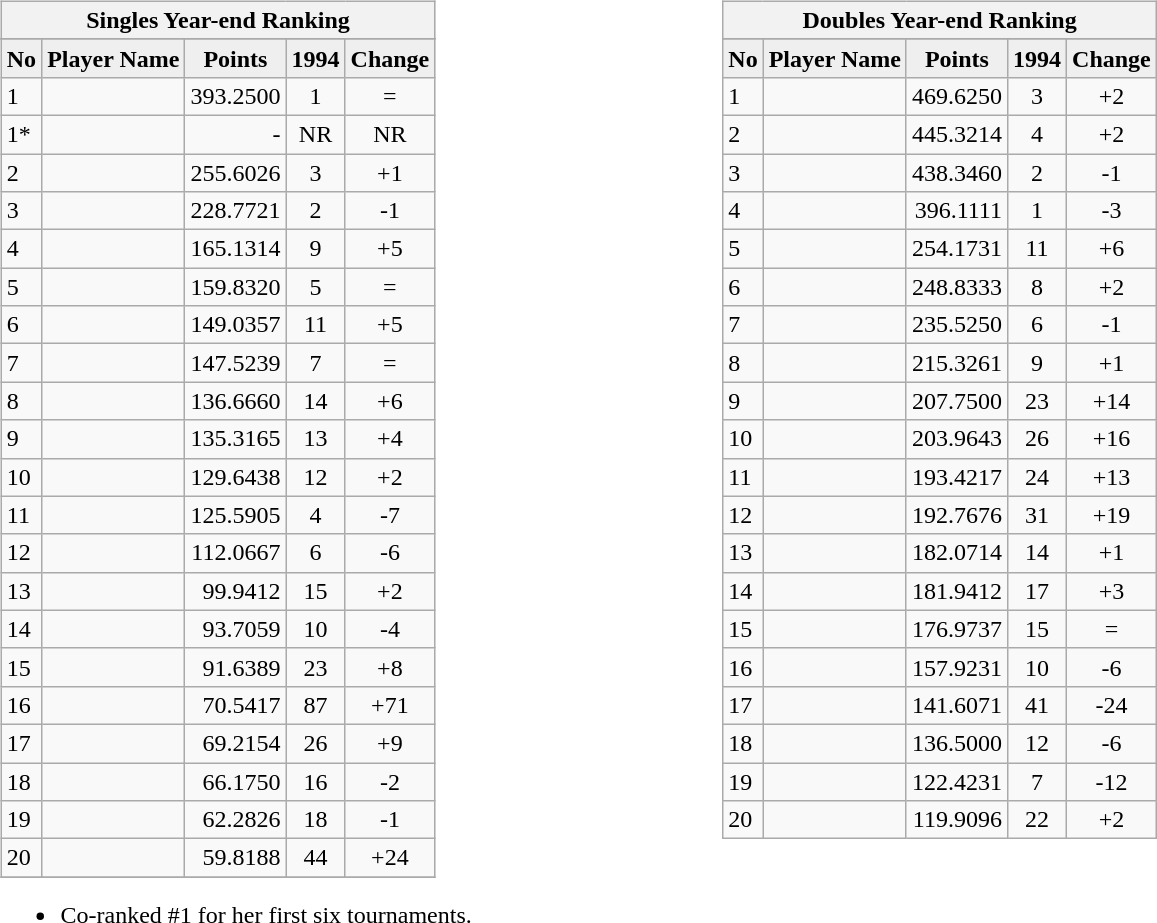<table>
<tr>
<td valign=top width=33% align=left><br><table class="wikitable">
<tr>
<th colspan="5">Singles Year-end Ranking</th>
</tr>
<tr>
</tr>
<tr bgcolor="#efefef">
<td align="center"><strong>No</strong></td>
<td align="center"><strong>Player Name</strong></td>
<td align="center"><strong>Points</strong></td>
<td align="center"><strong>1994</strong></td>
<td align="center"><strong>Change</strong></td>
</tr>
<tr>
<td>1</td>
<td></td>
<td align="right">393.2500</td>
<td align="center">1</td>
<td align="center">=</td>
</tr>
<tr>
<td>1*</td>
<td></td>
<td align="right">-</td>
<td align="center">NR</td>
<td align="center">NR</td>
</tr>
<tr>
<td>2</td>
<td></td>
<td align="right">255.6026</td>
<td align="center">3</td>
<td align="center">+1</td>
</tr>
<tr>
<td>3</td>
<td></td>
<td align="right">228.7721</td>
<td align="center">2</td>
<td align="center">-1</td>
</tr>
<tr>
<td>4</td>
<td></td>
<td align="right">165.1314</td>
<td align="center">9</td>
<td align="center">+5</td>
</tr>
<tr>
<td>5</td>
<td></td>
<td align="right">159.8320</td>
<td align="center">5</td>
<td align="center">=</td>
</tr>
<tr>
<td>6</td>
<td></td>
<td align="right">149.0357</td>
<td align="center">11</td>
<td align="center">+5</td>
</tr>
<tr>
<td>7</td>
<td></td>
<td align="right">147.5239</td>
<td align="center">7</td>
<td align="center">=</td>
</tr>
<tr>
<td>8</td>
<td></td>
<td align="right">136.6660</td>
<td align="center">14</td>
<td align="center">+6</td>
</tr>
<tr>
<td>9</td>
<td></td>
<td align="right">135.3165</td>
<td align="center">13</td>
<td align="center">+4</td>
</tr>
<tr>
<td>10</td>
<td></td>
<td align="right">129.6438</td>
<td align="center">12</td>
<td align="center">+2</td>
</tr>
<tr>
<td>11</td>
<td></td>
<td align="right">125.5905</td>
<td align="center">4</td>
<td align="center">-7</td>
</tr>
<tr>
<td>12</td>
<td></td>
<td align="right">112.0667</td>
<td align="center">6</td>
<td align="center">-6</td>
</tr>
<tr>
<td>13</td>
<td></td>
<td align="right">99.9412</td>
<td align="center">15</td>
<td align="center">+2</td>
</tr>
<tr>
<td>14</td>
<td></td>
<td align="right">93.7059</td>
<td align="center">10</td>
<td align="center">-4</td>
</tr>
<tr>
<td>15</td>
<td></td>
<td align="right">91.6389</td>
<td align="center">23</td>
<td align="center">+8</td>
</tr>
<tr>
<td>16</td>
<td></td>
<td align="right">70.5417</td>
<td align="center">87</td>
<td align="center">+71</td>
</tr>
<tr>
<td>17</td>
<td></td>
<td align="right">69.2154</td>
<td align="center">26</td>
<td align="center">+9</td>
</tr>
<tr>
<td>18</td>
<td></td>
<td align="right">66.1750</td>
<td align="center">16</td>
<td align="center">-2</td>
</tr>
<tr>
<td>19</td>
<td></td>
<td align="right">62.2826</td>
<td align="center">18</td>
<td align="center">-1</td>
</tr>
<tr>
<td>20</td>
<td></td>
<td align="right">59.8188</td>
<td align="center">44</td>
<td align="center">+24</td>
</tr>
<tr>
</tr>
</table>
<ul><li>Co-ranked #1 for her first six tournaments.</li></ul></td>
<td valign=top width=33% align=left><br><table class="wikitable">
<tr>
<th colspan="5">Doubles Year-end Ranking</th>
</tr>
<tr>
</tr>
<tr bgcolor="#efefef">
<td align="center"><strong>No</strong></td>
<td align="center"><strong>Player Name</strong></td>
<td align="center"><strong>Points</strong></td>
<td align="center"><strong>1994</strong></td>
<td align="center"><strong>Change</strong></td>
</tr>
<tr>
<td>1</td>
<td></td>
<td align="right">469.6250</td>
<td align="center">3</td>
<td align="center">+2</td>
</tr>
<tr>
<td>2</td>
<td></td>
<td align="right">445.3214</td>
<td align="center">4</td>
<td align="center">+2</td>
</tr>
<tr>
<td>3</td>
<td></td>
<td align="right">438.3460</td>
<td align="center">2</td>
<td align="center">-1</td>
</tr>
<tr>
<td>4</td>
<td></td>
<td align="right">396.1111</td>
<td align="center">1</td>
<td align="center">-3</td>
</tr>
<tr>
<td>5</td>
<td></td>
<td align="right">254.1731</td>
<td align="center">11</td>
<td align="center">+6</td>
</tr>
<tr>
<td>6</td>
<td></td>
<td align="right">248.8333</td>
<td align="center">8</td>
<td align="center">+2</td>
</tr>
<tr>
<td>7</td>
<td></td>
<td align="right">235.5250</td>
<td align="center">6</td>
<td align="center">-1</td>
</tr>
<tr>
<td>8</td>
<td></td>
<td align="right">215.3261</td>
<td align="center">9</td>
<td align="center">+1</td>
</tr>
<tr>
<td>9</td>
<td></td>
<td align="right">207.7500</td>
<td align="center">23</td>
<td align="center">+14</td>
</tr>
<tr>
<td>10</td>
<td></td>
<td align="right">203.9643</td>
<td align="center">26</td>
<td align="center">+16</td>
</tr>
<tr>
<td>11</td>
<td></td>
<td align="right">193.4217</td>
<td align="center">24</td>
<td align="center">+13</td>
</tr>
<tr>
<td>12</td>
<td></td>
<td align="right">192.7676</td>
<td align="center">31</td>
<td align="center">+19</td>
</tr>
<tr>
<td>13</td>
<td></td>
<td align="right">182.0714</td>
<td align="center">14</td>
<td align="center">+1</td>
</tr>
<tr>
<td>14</td>
<td></td>
<td align="right">181.9412</td>
<td align="center">17</td>
<td align="center">+3</td>
</tr>
<tr>
<td>15</td>
<td></td>
<td align="right">176.9737</td>
<td align="center">15</td>
<td align="center">=</td>
</tr>
<tr>
<td>16</td>
<td></td>
<td align="right">157.9231</td>
<td align="center">10</td>
<td align="center">-6</td>
</tr>
<tr>
<td>17</td>
<td></td>
<td align="right">141.6071</td>
<td align="center">41</td>
<td align="center">-24</td>
</tr>
<tr>
<td>18</td>
<td></td>
<td align="right">136.5000</td>
<td align="center">12</td>
<td align="center">-6</td>
</tr>
<tr>
<td>19</td>
<td></td>
<td align="right">122.4231</td>
<td align="center">7</td>
<td align="center">-12</td>
</tr>
<tr>
<td>20</td>
<td></td>
<td align="right">119.9096</td>
<td align="center">22</td>
<td align="center">+2</td>
</tr>
</table>
</td>
</tr>
<tr>
</tr>
</table>
